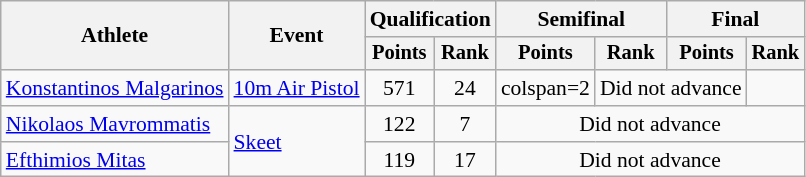<table class="wikitable" style="font-size:90%">
<tr>
<th rowspan="2">Athlete</th>
<th rowspan="2">Event</th>
<th colspan=2>Qualification</th>
<th colspan=2>Semifinal</th>
<th colspan=2>Final</th>
</tr>
<tr style="font-size:95%">
<th>Points</th>
<th>Rank</th>
<th>Points</th>
<th>Rank</th>
<th>Points</th>
<th>Rank</th>
</tr>
<tr align=center>
<td align=left><a href='#'>Konstantinos Malgarinos</a></td>
<td align=left><a href='#'>10m Air Pistol</a></td>
<td>571</td>
<td>24</td>
<td>colspan=2 </td>
<td colspan=2>Did not advance</td>
</tr>
<tr align=center>
<td align=left><a href='#'>Nikolaos Mavrommatis</a></td>
<td align=left rowspan=2><a href='#'>Skeet</a></td>
<td>122</td>
<td>7</td>
<td colspan=4>Did not advance</td>
</tr>
<tr align=center>
<td align=left><a href='#'>Efthimios Mitas</a></td>
<td>119</td>
<td>17</td>
<td colspan=4>Did not advance</td>
</tr>
</table>
